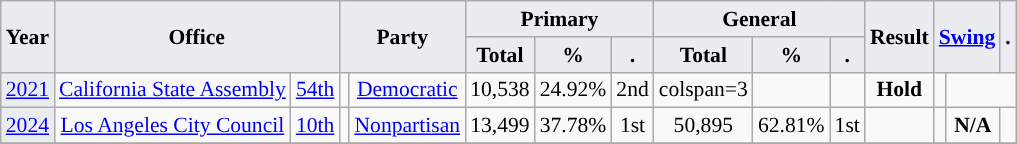<table class="wikitable" style="font-size:90%; text-align:center;">
<tr>
<th style="background-color:#EAECF0;" rowspan=2>Year</th>
<th style="background-color:#EAECF0;" rowspan=2 colspan=2>Office</th>
<th style="background-color:#EAECF0;" colspan=2 rowspan=2>Party</th>
<th style="background-color:#EAECF0;" colspan=3>Primary</th>
<th style="background-color:#EAECF0;" colspan=3>General</th>
<th style="background-color:#EAECF0;" rowspan=2>Result</th>
<th style="background-color:#EAECF0;" colspan=2 rowspan=2><a href='#'>Swing</a></th>
<th style="background-color:#EAECF0;" rowspan=2>.</th>
</tr>
<tr>
<th style="background-color:#EAECF0;">Total</th>
<th style="background-color:#EAECF0;">%</th>
<th style="background-color:#EAECF0;">.</th>
<th style="background-color:#EAECF0;">Total</th>
<th style="background-color:#EAECF0;">%</th>
<th style="background-color:#EAECF0;">.</th>
</tr>
<tr>
<td style="background-color:#EAECF0;"><a href='#'>2021</a></td>
<td><a href='#'>California State Assembly</a></td>
<td><a href='#'>54th</a></td>
<td style="background-color:"></td>
<td><a href='#'>Democratic</a></td>
<td>10,538</td>
<td>24.92%</td>
<td>2nd</td>
<td>colspan=3 </td>
<td></td>
<td style="background-color:"></td>
<td><strong>Hold</strong></td>
<td></td>
</tr>
<tr>
<td style="background-color:#EAECF0;"><a href='#'>2024</a></td>
<td><a href='#'>Los Angeles City Council</a></td>
<td><a href='#'>10th</a></td>
<td style="background-color:"></td>
<td><a href='#'>Nonpartisan</a></td>
<td>13,499</td>
<td>37.78%</td>
<td>1st</td>
<td>50,895</td>
<td>62.81%</td>
<td>1st</td>
<td></td>
<td style="background-color:"></td>
<td><strong>N/A</strong></td>
<td></td>
</tr>
<tr>
</tr>
</table>
